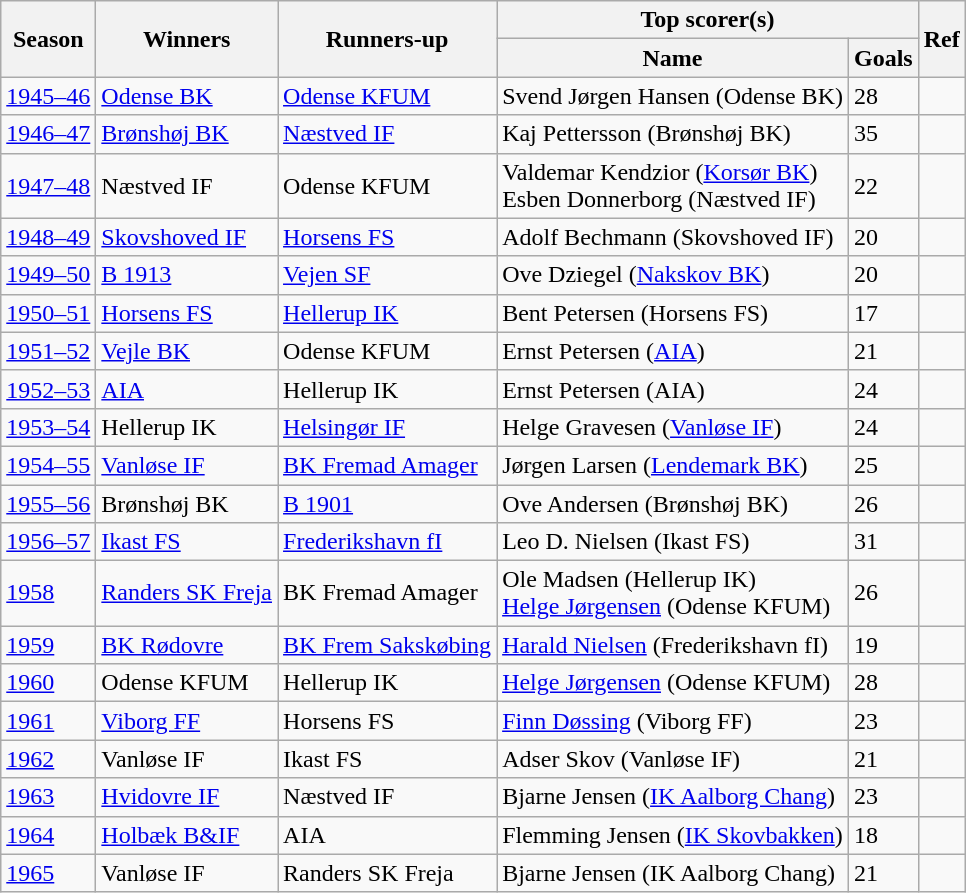<table class="wikitable plainrowheaders">
<tr>
<th rowspan=2>Season</th>
<th rowspan=2>Winners</th>
<th rowspan=2>Runners-up</th>
<th colspan=2>Top scorer(s)</th>
<th rowspan=2>Ref</th>
</tr>
<tr>
<th>Name</th>
<th>Goals</th>
</tr>
<tr>
<td><a href='#'>1945–46</a></td>
<td><a href='#'>Odense BK</a></td>
<td><a href='#'>Odense KFUM</a></td>
<td>Svend Jørgen Hansen (Odense BK)</td>
<td>28</td>
<td></td>
</tr>
<tr>
<td><a href='#'>1946–47</a></td>
<td><a href='#'>Brønshøj BK</a></td>
<td><a href='#'>Næstved IF</a></td>
<td>Kaj Pettersson (Brønshøj BK)</td>
<td>35</td>
<td></td>
</tr>
<tr>
<td><a href='#'>1947–48</a></td>
<td>Næstved IF</td>
<td>Odense KFUM</td>
<td>Valdemar Kendzior (<a href='#'>Korsør BK</a>)<br>Esben Donnerborg (Næstved IF)</td>
<td>22</td>
<td></td>
</tr>
<tr>
<td><a href='#'>1948–49</a></td>
<td><a href='#'>Skovshoved IF</a></td>
<td><a href='#'>Horsens FS</a></td>
<td>Adolf Bechmann (Skovshoved IF)</td>
<td>20</td>
<td></td>
</tr>
<tr>
<td><a href='#'>1949–50</a></td>
<td><a href='#'>B 1913</a></td>
<td><a href='#'>Vejen SF</a></td>
<td>Ove Dziegel (<a href='#'>Nakskov BK</a>)</td>
<td>20</td>
<td></td>
</tr>
<tr>
<td><a href='#'>1950–51</a></td>
<td><a href='#'>Horsens FS</a></td>
<td><a href='#'>Hellerup IK</a></td>
<td>Bent Petersen (Horsens FS)</td>
<td>17</td>
<td></td>
</tr>
<tr>
<td><a href='#'>1951–52</a></td>
<td><a href='#'>Vejle BK</a></td>
<td>Odense KFUM</td>
<td>Ernst Petersen (<a href='#'>AIA</a>)</td>
<td>21</td>
<td></td>
</tr>
<tr>
<td><a href='#'>1952–53</a></td>
<td><a href='#'>AIA</a></td>
<td>Hellerup IK</td>
<td>Ernst Petersen (AIA)</td>
<td>24</td>
<td></td>
</tr>
<tr>
<td><a href='#'>1953–54</a></td>
<td>Hellerup IK</td>
<td><a href='#'>Helsingør IF</a></td>
<td>Helge Gravesen (<a href='#'>Vanløse IF</a>)</td>
<td>24</td>
<td></td>
</tr>
<tr>
<td><a href='#'>1954–55</a></td>
<td><a href='#'>Vanløse IF</a></td>
<td><a href='#'>BK Fremad Amager</a></td>
<td>Jørgen Larsen (<a href='#'>Lendemark BK</a>)</td>
<td>25</td>
<td></td>
</tr>
<tr>
<td><a href='#'>1955–56</a></td>
<td>Brønshøj BK</td>
<td><a href='#'>B 1901</a></td>
<td>Ove Andersen (Brønshøj BK)</td>
<td>26</td>
<td></td>
</tr>
<tr>
<td><a href='#'>1956–57</a></td>
<td><a href='#'>Ikast FS</a></td>
<td><a href='#'>Frederikshavn fI</a></td>
<td>Leo D. Nielsen (Ikast FS)</td>
<td>31</td>
<td></td>
</tr>
<tr>
<td><a href='#'>1958</a></td>
<td><a href='#'>Randers SK Freja</a></td>
<td>BK Fremad Amager</td>
<td>Ole Madsen (Hellerup IK)<br><a href='#'>Helge Jørgensen</a> (Odense KFUM)</td>
<td>26</td>
<td></td>
</tr>
<tr>
<td><a href='#'>1959</a></td>
<td><a href='#'>BK Rødovre</a></td>
<td><a href='#'>BK Frem Sakskøbing</a></td>
<td><a href='#'>Harald Nielsen</a> (Frederikshavn fI)</td>
<td>19</td>
<td></td>
</tr>
<tr>
<td><a href='#'>1960</a></td>
<td>Odense KFUM</td>
<td>Hellerup IK</td>
<td><a href='#'>Helge Jørgensen</a> (Odense KFUM)</td>
<td>28</td>
<td></td>
</tr>
<tr>
<td><a href='#'>1961</a></td>
<td><a href='#'>Viborg FF</a></td>
<td>Horsens FS</td>
<td><a href='#'>Finn Døssing</a> (Viborg FF)</td>
<td>23</td>
<td></td>
</tr>
<tr>
<td><a href='#'>1962</a></td>
<td>Vanløse IF</td>
<td>Ikast FS</td>
<td>Adser Skov (Vanløse IF)</td>
<td>21</td>
<td></td>
</tr>
<tr>
<td><a href='#'>1963</a></td>
<td><a href='#'>Hvidovre IF</a></td>
<td>Næstved IF</td>
<td>Bjarne Jensen (<a href='#'>IK Aalborg Chang</a>)</td>
<td>23</td>
<td></td>
</tr>
<tr>
<td><a href='#'>1964</a></td>
<td><a href='#'>Holbæk B&IF</a></td>
<td>AIA</td>
<td>Flemming Jensen (<a href='#'>IK Skovbakken</a>)</td>
<td>18</td>
<td></td>
</tr>
<tr>
<td><a href='#'>1965</a></td>
<td>Vanløse IF</td>
<td>Randers SK Freja</td>
<td>Bjarne Jensen (IK Aalborg Chang)</td>
<td>21</td>
<td></td>
</tr>
</table>
